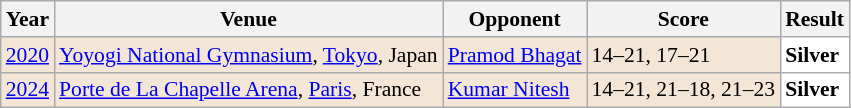<table class="sortable wikitable" style="font-size: 90%;">
<tr>
<th>Year</th>
<th>Venue</th>
<th>Opponent</th>
<th>Score</th>
<th>Result</th>
</tr>
<tr style="background:#F3E6D7">
<td align="center"><a href='#'>2020</a></td>
<td align="left"><a href='#'>Yoyogi National Gymnasium</a>, <a href='#'>Tokyo</a>, Japan</td>
<td align="left"> <a href='#'>Pramod Bhagat</a></td>
<td align="left">14–21, 17–21</td>
<td style="text-align:left; background:white"> <strong>Silver</strong></td>
</tr>
<tr style="background:#F3E6D7">
<td align="center"><a href='#'>2024</a></td>
<td align="left"><a href='#'>Porte de La Chapelle Arena</a>, <a href='#'>Paris</a>, France</td>
<td align="left"> <a href='#'>Kumar Nitesh</a></td>
<td align="left">14–21, 21–18, 21–23</td>
<td style="text-align:left; background:white"> <strong>Silver</strong></td>
</tr>
</table>
